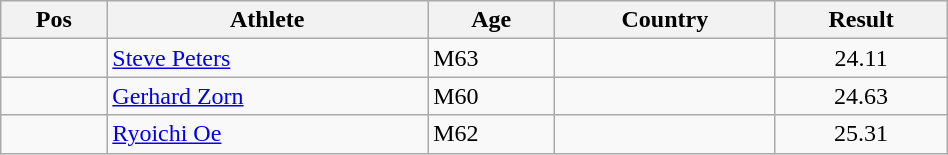<table class="wikitable"  style="text-align:center; width:50%;">
<tr>
<th>Pos</th>
<th>Athlete</th>
<th>Age</th>
<th>Country</th>
<th>Result</th>
</tr>
<tr>
<td align=center></td>
<td align=left><a href='#'>Steve Peters</a></td>
<td align=left>M63</td>
<td align=left></td>
<td>24.11</td>
</tr>
<tr>
<td align=center></td>
<td align=left><a href='#'>Gerhard Zorn</a></td>
<td align=left>M60</td>
<td align=left></td>
<td>24.63</td>
</tr>
<tr>
<td align=center></td>
<td align=left><a href='#'>Ryoichi Oe</a></td>
<td align=left>M62</td>
<td align=left></td>
<td>25.31</td>
</tr>
</table>
